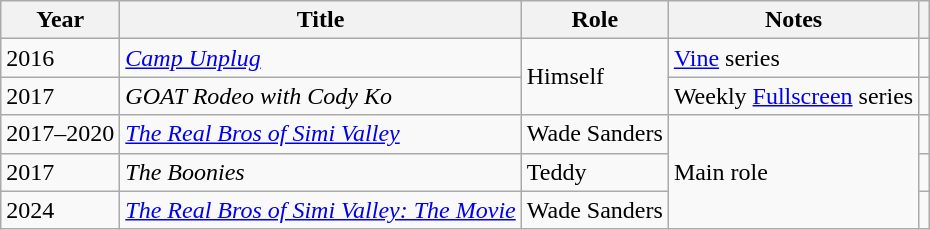<table class="wikitable plainrowheaders" style="text-align:left;">
<tr>
<th>Year</th>
<th>Title</th>
<th>Role</th>
<th>Notes</th>
<th></th>
</tr>
<tr>
<td>2016</td>
<td><em><a href='#'>Camp Unplug</a></em></td>
<td rowspan="2">Himself</td>
<td><a href='#'>Vine</a> series</td>
<td></td>
</tr>
<tr>
<td>2017</td>
<td><em>GOAT Rodeo with Cody Ko</em></td>
<td>Weekly <a href='#'>Fullscreen</a> series</td>
<td></td>
</tr>
<tr>
<td>2017–2020</td>
<td><em><a href='#'>The Real Bros of Simi Valley</a></em></td>
<td>Wade Sanders</td>
<td rowspan="3">Main role</td>
<td></td>
</tr>
<tr>
<td>2017</td>
<td><em>The Boonies</em></td>
<td>Teddy</td>
<td></td>
</tr>
<tr>
<td>2024</td>
<td><em><a href='#'>The Real Bros of Simi Valley: The Movie</a></em></td>
<td>Wade Sanders</td>
<td></td>
</tr>
</table>
